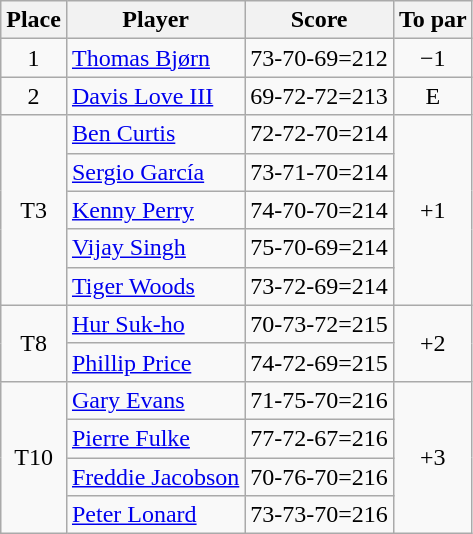<table class="wikitable">
<tr>
<th>Place</th>
<th>Player</th>
<th>Score</th>
<th>To par</th>
</tr>
<tr>
<td align=center>1</td>
<td> <a href='#'>Thomas Bjørn</a></td>
<td align=center>73-70-69=212</td>
<td align=center>−1</td>
</tr>
<tr>
<td align=center>2</td>
<td> <a href='#'>Davis Love III</a></td>
<td align=center>69-72-72=213</td>
<td align=center>E</td>
</tr>
<tr>
<td rowspan="5" style="text-align:center;">T3</td>
<td> <a href='#'>Ben Curtis</a></td>
<td align=center>72-72-70=214</td>
<td rowspan="5" style="text-align:center;">+1</td>
</tr>
<tr>
<td> <a href='#'>Sergio García</a></td>
<td>73-71-70=214</td>
</tr>
<tr>
<td> <a href='#'>Kenny Perry</a></td>
<td>74-70-70=214</td>
</tr>
<tr>
<td> <a href='#'>Vijay Singh</a></td>
<td>75-70-69=214</td>
</tr>
<tr>
<td> <a href='#'>Tiger Woods</a></td>
<td>73-72-69=214</td>
</tr>
<tr>
<td rowspan="2" style="text-align:center;">T8</td>
<td> <a href='#'>Hur Suk-ho</a></td>
<td align=center>70-73-72=215</td>
<td rowspan="2" style="text-align:center;">+2</td>
</tr>
<tr>
<td> <a href='#'>Phillip Price</a></td>
<td>74-72-69=215</td>
</tr>
<tr>
<td rowspan="4" style="text-align:center;">T10</td>
<td> <a href='#'>Gary Evans</a></td>
<td align=center>71-75-70=216</td>
<td rowspan="4" style="text-align:center;">+3</td>
</tr>
<tr>
<td> <a href='#'>Pierre Fulke</a></td>
<td>77-72-67=216</td>
</tr>
<tr>
<td> <a href='#'>Freddie Jacobson</a></td>
<td>70-76-70=216</td>
</tr>
<tr>
<td> <a href='#'>Peter Lonard</a></td>
<td>73-73-70=216</td>
</tr>
</table>
